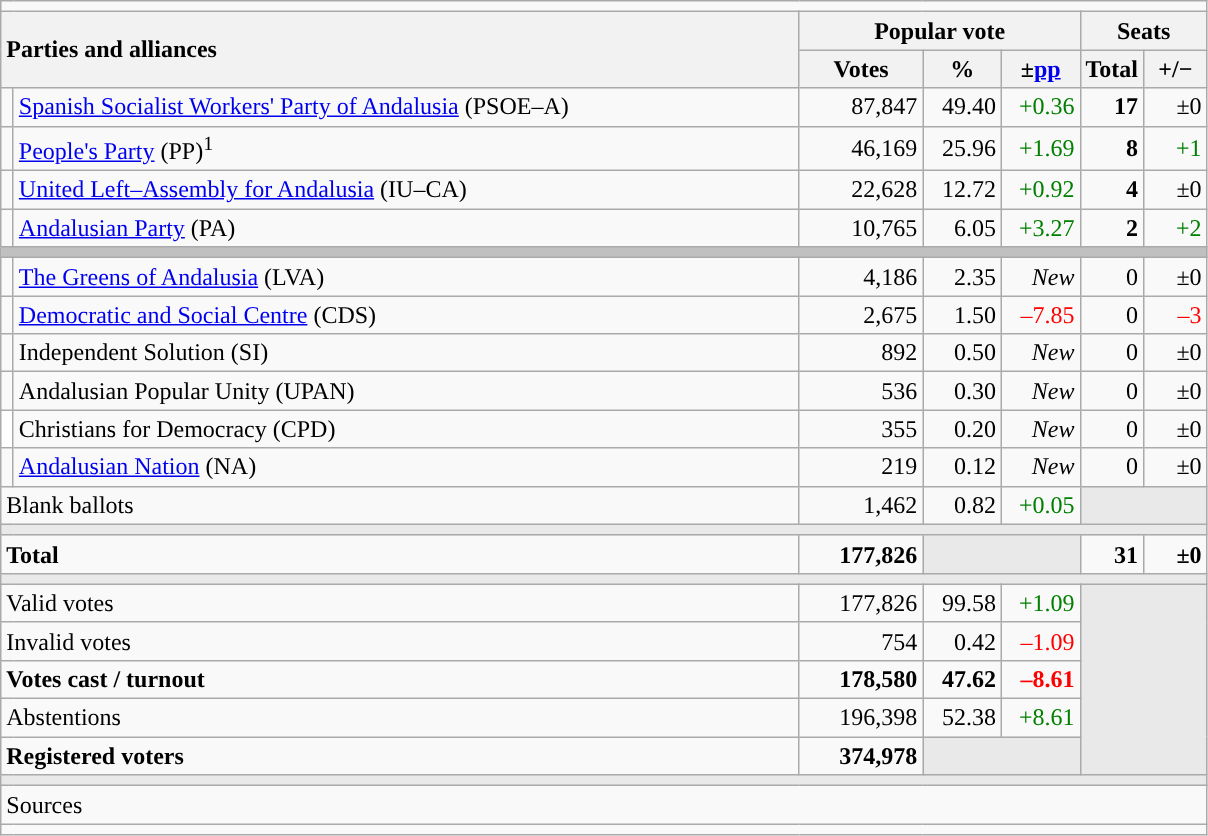<table class="wikitable" style="text-align:right;">
<tr>
<td colspan="7"></td>
</tr>
<tr>
<th style="text-align:left;" rowspan="2" colspan="2" width="525">Parties and alliances</th>
<th colspan="3">Popular vote</th>
<th colspan="2">Seats</th>
</tr>
<tr>
<th width="75">Votes</th>
<th width="45">%</th>
<th width="45">±<a href='#'>pp</a></th>
<th width="35">Total</th>
<th width="35">+/−</th>
</tr>
<tr>
<td width="1" style="color:inherit;background:"></td>
<td align="left"><a href='#'>Spanish Socialist Workers' Party of Andalusia</a> (PSOE–A)</td>
<td>87,847</td>
<td>49.40</td>
<td style="color:green;">+0.36</td>
<td><strong>17</strong></td>
<td>±0</td>
</tr>
<tr>
<td style="color:inherit;background:"></td>
<td align="left"><a href='#'>People's Party</a> (PP)<sup>1</sup></td>
<td>46,169</td>
<td>25.96</td>
<td style="color:green;">+1.69</td>
<td><strong>8</strong></td>
<td style="color:green;">+1</td>
</tr>
<tr>
<td style="color:inherit;background:"></td>
<td align="left"><a href='#'>United Left–Assembly for Andalusia</a> (IU–CA)</td>
<td>22,628</td>
<td>12.72</td>
<td style="color:green;">+0.92</td>
<td><strong>4</strong></td>
<td>±0</td>
</tr>
<tr>
<td style="color:inherit;background:"></td>
<td align="left"><a href='#'>Andalusian Party</a> (PA)</td>
<td>10,765</td>
<td>6.05</td>
<td style="color:green;">+3.27</td>
<td><strong>2</strong></td>
<td style="color:green;">+2</td>
</tr>
<tr>
<td colspan="7" bgcolor="#C0C0C0"></td>
</tr>
<tr>
<td style="color:inherit;background:"></td>
<td align="left"><a href='#'>The Greens of Andalusia</a> (LVA)</td>
<td>4,186</td>
<td>2.35</td>
<td><em>New</em></td>
<td>0</td>
<td>±0</td>
</tr>
<tr>
<td style="color:inherit;background:"></td>
<td align="left"><a href='#'>Democratic and Social Centre</a> (CDS)</td>
<td>2,675</td>
<td>1.50</td>
<td style="color:red;">–7.85</td>
<td>0</td>
<td style="color:red;">–3</td>
</tr>
<tr>
<td style="color:inherit;background:"></td>
<td align="left">Independent Solution (SI)</td>
<td>892</td>
<td>0.50</td>
<td><em>New</em></td>
<td>0</td>
<td>±0</td>
</tr>
<tr>
<td style="color:inherit;background:"></td>
<td align="left">Andalusian Popular Unity (UPAN)</td>
<td>536</td>
<td>0.30</td>
<td><em>New</em></td>
<td>0</td>
<td>±0</td>
</tr>
<tr>
<td bgcolor="white"></td>
<td align="left">Christians for Democracy (CPD)</td>
<td>355</td>
<td>0.20</td>
<td><em>New</em></td>
<td>0</td>
<td>±0</td>
</tr>
<tr>
<td style="color:inherit;background:"></td>
<td align="left"><a href='#'>Andalusian Nation</a> (NA)</td>
<td>219</td>
<td>0.12</td>
<td><em>New</em></td>
<td>0</td>
<td>±0</td>
</tr>
<tr>
<td align="left" colspan="2">Blank ballots</td>
<td>1,462</td>
<td>0.82</td>
<td style="color:green;">+0.05</td>
<td bgcolor="#E9E9E9" colspan="2"></td>
</tr>
<tr>
<td colspan="7" bgcolor="#E9E9E9"></td>
</tr>
<tr style="font-weight:bold;">
<td align="left" colspan="2">Total</td>
<td>177,826</td>
<td bgcolor="#E9E9E9" colspan="2"></td>
<td>31</td>
<td>±0</td>
</tr>
<tr>
<td colspan="7" bgcolor="#E9E9E9"></td>
</tr>
<tr>
<td align="left" colspan="2">Valid votes</td>
<td>177,826</td>
<td>99.58</td>
<td style="color:green;">+1.09</td>
<td bgcolor="#E9E9E9" colspan="2" rowspan="5"></td>
</tr>
<tr>
<td align="left" colspan="2">Invalid votes</td>
<td>754</td>
<td>0.42</td>
<td style="color:red;">–1.09</td>
</tr>
<tr style="font-weight:bold;">
<td align="left" colspan="2">Votes cast / turnout</td>
<td>178,580</td>
<td>47.62</td>
<td style="color:red;">–8.61</td>
</tr>
<tr>
<td align="left" colspan="2">Abstentions</td>
<td>196,398</td>
<td>52.38</td>
<td style="color:green;">+8.61</td>
</tr>
<tr style="font-weight:bold;">
<td align="left" colspan="2">Registered voters</td>
<td>374,978</td>
<td bgcolor="#E9E9E9" colspan="2"></td>
</tr>
<tr>
<td colspan="7" bgcolor="#E9E9E9"></td>
</tr>
<tr>
<td align="left" colspan="7">Sources</td>
</tr>
<tr>
<td colspan="7" style="text-align:left; max-width:790px;"></td>
</tr>
</table>
